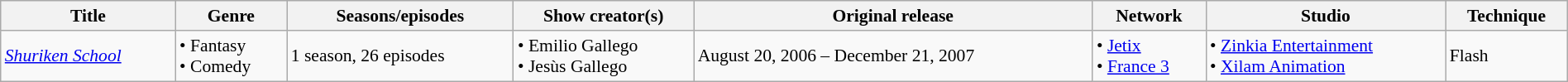<table class="wikitable sortable" style="text-align: left; font-size:90%; width:100%;">
<tr>
<th>Title</th>
<th>Genre</th>
<th>Seasons/episodes</th>
<th>Show creator(s)</th>
<th>Original release</th>
<th>Network</th>
<th>Studio</th>
<th>Technique</th>
</tr>
<tr>
<td><em><a href='#'>Shuriken School</a></em></td>
<td>• Fantasy<br>• Comedy</td>
<td>1 season, 26 episodes</td>
<td>• Emilio Gallego<br>• Jesùs Gallego</td>
<td>August 20, 2006 – December 21, 2007</td>
<td>• <a href='#'>Jetix</a><br>• <a href='#'>France 3</a></td>
<td>• <a href='#'>Zinkia Entertainment</a><br>• <a href='#'>Xilam Animation</a></td>
<td>Flash</td>
</tr>
</table>
